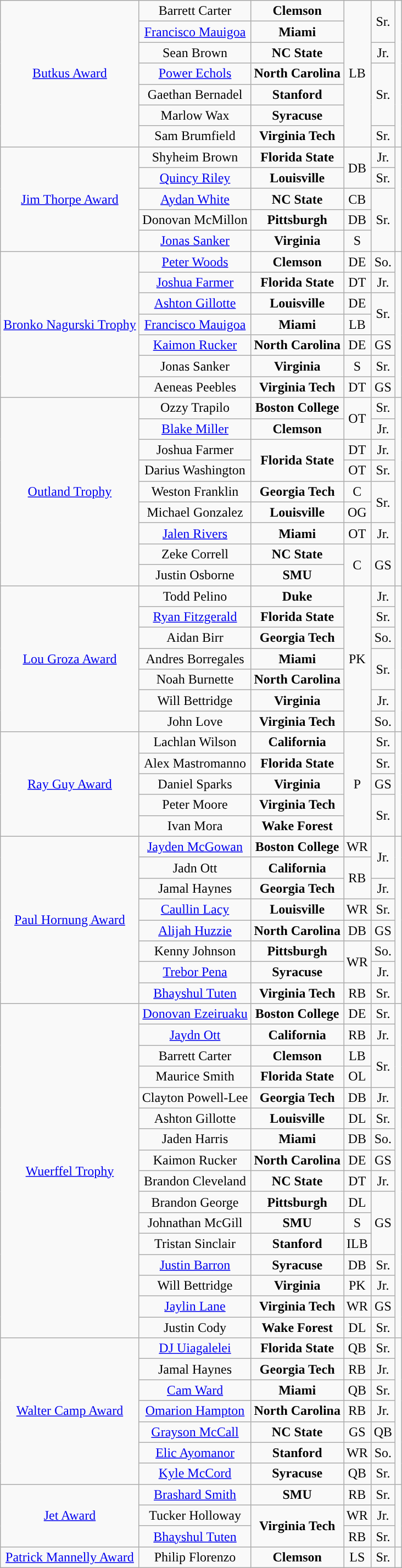<table class="wikitable" style="text-align:center;">
<tr>
<td rowspan=7><a href='#'>Butkus Award</a></td>
<td>Barrett Carter</td>
<td><strong>Clemson</strong></td>
<td rowspan=7>LB</td>
<td rowspan=2>Sr.</td>
<td rowspan=7></td>
</tr>
<tr>
<td><a href='#'>Francisco Mauigoa</a></td>
<td><strong>Miami</strong></td>
</tr>
<tr>
<td>Sean Brown</td>
<td><strong>NC State</strong></td>
<td>Jr.</td>
</tr>
<tr>
<td><a href='#'>Power Echols</a></td>
<td><strong>North Carolina</strong></td>
<td rowspan=3>Sr.</td>
</tr>
<tr>
<td>Gaethan Bernadel</td>
<td><strong>Stanford</strong></td>
</tr>
<tr>
<td>Marlow Wax</td>
<td><strong>Syracuse</strong></td>
</tr>
<tr>
<td>Sam Brumfield</td>
<td><strong>Virginia Tech</strong></td>
<td> Sr.</td>
</tr>
<tr>
<td rowspan=5><a href='#'>Jim Thorpe Award</a></td>
<td>Shyheim Brown</td>
<td><strong>Florida State</strong></td>
<td rowspan=2>DB</td>
<td> Jr.</td>
<td rowspan=5></td>
</tr>
<tr>
<td><a href='#'>Quincy Riley</a></td>
<td><strong>Louisville</strong></td>
<td> Sr.</td>
</tr>
<tr>
<td><a href='#'>Aydan White</a></td>
<td><strong>NC State</strong></td>
<td>CB</td>
<td rowspan=3>Sr.</td>
</tr>
<tr>
<td>Donovan McMillon</td>
<td><strong>Pittsburgh</strong></td>
<td>DB</td>
</tr>
<tr>
<td><a href='#'>Jonas Sanker</a></td>
<td><strong>Virginia</strong></td>
<td>S</td>
</tr>
<tr>
<td rowspan=7><a href='#'>Bronko Nagurski Trophy</a></td>
<td><a href='#'>Peter Woods</a></td>
<td><strong>Clemson</strong></td>
<td>DE</td>
<td>So.</td>
<td rowspan=7></td>
</tr>
<tr>
<td><a href='#'>Joshua Farmer</a></td>
<td><strong>Florida State</strong></td>
<td>DT</td>
<td> Jr.</td>
</tr>
<tr>
<td><a href='#'>Ashton Gillotte</a></td>
<td><strong>Louisville</strong></td>
<td>DE</td>
<td rowspan=2>Sr.</td>
</tr>
<tr>
<td><a href='#'>Francisco Mauigoa</a></td>
<td><strong>Miami</strong></td>
<td>LB</td>
</tr>
<tr>
<td><a href='#'>Kaimon Rucker</a></td>
<td><strong>North Carolina</strong></td>
<td>DE</td>
<td>GS</td>
</tr>
<tr>
<td>Jonas Sanker</td>
<td><strong>Virginia</strong></td>
<td>S</td>
<td>Sr.</td>
</tr>
<tr>
<td>Aeneas Peebles</td>
<td><strong>Virginia Tech</strong></td>
<td>DT</td>
<td>GS</td>
</tr>
<tr>
<td rowspan=9><a href='#'>Outland Trophy</a></td>
<td>Ozzy Trapilo</td>
<td><strong>Boston College</strong></td>
<td rowspan=2>OT</td>
<td> Sr.</td>
<td rowspan=9></td>
</tr>
<tr>
<td><a href='#'>Blake Miller</a></td>
<td><strong>Clemson</strong></td>
<td>Jr.</td>
</tr>
<tr>
<td>Joshua Farmer</td>
<td rowspan=2><strong>Florida State</strong></td>
<td>DT</td>
<td> Jr.</td>
</tr>
<tr>
<td>Darius Washington</td>
<td>OT</td>
<td> Sr.</td>
</tr>
<tr>
<td>Weston Franklin</td>
<td><strong>Georgia Tech</strong></td>
<td>C</td>
<td rowspan=2>Sr.</td>
</tr>
<tr>
<td>Michael Gonzalez</td>
<td><strong>Louisville</strong></td>
<td>OG</td>
</tr>
<tr>
<td><a href='#'>Jalen Rivers</a></td>
<td><strong>Miami</strong></td>
<td>OT</td>
<td>Jr.</td>
</tr>
<tr>
<td>Zeke Correll</td>
<td><strong>NC State</strong></td>
<td rowspan=2>C</td>
<td rowspan=2>GS</td>
</tr>
<tr>
<td>Justin Osborne</td>
<td><strong>SMU</strong></td>
</tr>
<tr>
<td rowspan=7><a href='#'>Lou Groza Award</a></td>
<td>Todd Pelino</td>
<td><strong>Duke</strong></td>
<td rowspan=7>PK</td>
<td>Jr.</td>
<td rowspan=7></td>
</tr>
<tr>
<td><a href='#'>Ryan Fitzgerald</a></td>
<td><strong>Florida State</strong></td>
<td>Sr.</td>
</tr>
<tr>
<td>Aidan Birr</td>
<td><strong>Georgia Tech</strong></td>
<td>So.</td>
</tr>
<tr>
<td>Andres Borregales</td>
<td><strong>Miami</strong></td>
<td rowspan=2>Sr.</td>
</tr>
<tr>
<td>Noah Burnette</td>
<td><strong>North Carolina</strong></td>
</tr>
<tr>
<td>Will Bettridge</td>
<td><strong>Virginia</strong></td>
<td>Jr.</td>
</tr>
<tr>
<td>John Love</td>
<td><strong>Virginia Tech</strong></td>
<td>So.</td>
</tr>
<tr>
<td rowspan=5><a href='#'>Ray Guy Award</a></td>
<td>Lachlan Wilson</td>
<td><strong>California</strong></td>
<td rowspan=5>P</td>
<td>Sr.</td>
<td rowspan=5></td>
</tr>
<tr>
<td>Alex Mastromanno</td>
<td><strong>Florida State</strong></td>
<td> Sr.</td>
</tr>
<tr>
<td>Daniel Sparks</td>
<td><strong>Virginia</strong></td>
<td>GS</td>
</tr>
<tr>
<td>Peter Moore</td>
<td><strong>Virginia Tech</strong></td>
<td rowspan=2> Sr.</td>
</tr>
<tr>
<td>Ivan Mora</td>
<td><strong>Wake Forest</strong></td>
</tr>
<tr>
<td rowspan=8><a href='#'>Paul Hornung Award</a></td>
<td><a href='#'>Jayden McGowan</a></td>
<td><strong>Boston College</strong></td>
<td>WR</td>
<td rowspan=2>Jr.</td>
<td rowspan=8></td>
</tr>
<tr>
<td>Jadn Ott</td>
<td><strong>California</strong></td>
<td rowspan=2>RB</td>
</tr>
<tr>
<td>Jamal Haynes</td>
<td><strong>Georgia Tech</strong></td>
<td> Jr.</td>
</tr>
<tr>
<td><a href='#'>Caullin Lacy</a></td>
<td><strong>Louisville</strong></td>
<td>WR</td>
<td>Sr.</td>
</tr>
<tr>
<td><a href='#'>Alijah Huzzie</a></td>
<td><strong>North Carolina</strong></td>
<td>DB</td>
<td>GS</td>
</tr>
<tr>
<td>Kenny Johnson</td>
<td><strong>Pittsburgh</strong></td>
<td rowspan=2>WR</td>
<td>So.</td>
</tr>
<tr>
<td><a href='#'>Trebor Pena</a></td>
<td><strong>Syracuse</strong></td>
<td> Jr.</td>
</tr>
<tr>
<td><a href='#'>Bhayshul Tuten</a></td>
<td><strong>Virginia Tech</strong></td>
<td>RB</td>
<td>Sr.</td>
</tr>
<tr>
<td rowspan=16><a href='#'>Wuerffel Trophy</a></td>
<td><a href='#'>Donovan Ezeiruaku</a></td>
<td><strong>Boston College</strong></td>
<td>DE</td>
<td>Sr.</td>
<td rowspan=16></td>
</tr>
<tr>
<td><a href='#'>Jaydn Ott</a></td>
<td><strong>California</strong></td>
<td>RB</td>
<td>Jr.</td>
</tr>
<tr>
<td>Barrett Carter</td>
<td><strong>Clemson</strong></td>
<td>LB</td>
<td rowspan=2>Sr.</td>
</tr>
<tr>
<td>Maurice Smith</td>
<td><strong>Florida State</strong></td>
<td>OL</td>
</tr>
<tr>
<td>Clayton Powell-Lee</td>
<td><strong>Georgia Tech</strong></td>
<td>DB</td>
<td>Jr.</td>
</tr>
<tr>
<td>Ashton Gillotte</td>
<td><strong>Louisville</strong></td>
<td>DL</td>
<td>Sr.</td>
</tr>
<tr>
<td>Jaden Harris</td>
<td><strong>Miami</strong></td>
<td>DB</td>
<td>So.</td>
</tr>
<tr>
<td>Kaimon Rucker</td>
<td><strong>North Carolina</strong></td>
<td>DE</td>
<td>GS</td>
</tr>
<tr>
<td>Brandon Cleveland</td>
<td><strong>NC State</strong></td>
<td>DT</td>
<td>Jr.</td>
</tr>
<tr>
<td>Brandon George</td>
<td><strong>Pittsburgh</strong></td>
<td>DL</td>
<td rowspan=3>GS</td>
</tr>
<tr>
<td>Johnathan McGill</td>
<td><strong>SMU</strong></td>
<td>S</td>
</tr>
<tr>
<td>Tristan Sinclair</td>
<td><strong>Stanford</strong></td>
<td>ILB</td>
</tr>
<tr>
<td><a href='#'>Justin Barron</a></td>
<td><strong>Syracuse</strong></td>
<td>DB</td>
<td>Sr.</td>
</tr>
<tr>
<td>Will Bettridge</td>
<td><strong>Virginia</strong></td>
<td>PK</td>
<td>Jr.</td>
</tr>
<tr>
<td><a href='#'>Jaylin Lane</a></td>
<td><strong>Virginia Tech</strong></td>
<td>WR</td>
<td>GS</td>
</tr>
<tr>
<td>Justin Cody</td>
<td><strong>Wake Forest</strong></td>
<td>DL</td>
<td>Sr.</td>
</tr>
<tr>
<td rowspan=7><a href='#'>Walter Camp Award</a></td>
<td><a href='#'>DJ Uiagalelei</a></td>
<td><strong>Florida State</strong></td>
<td>QB</td>
<td> Sr.</td>
<td rowspan=7></td>
</tr>
<tr>
<td>Jamal Haynes</td>
<td><strong>Georgia Tech</strong></td>
<td>RB</td>
<td> Jr.</td>
</tr>
<tr>
<td><a href='#'>Cam Ward</a></td>
<td><strong>Miami</strong></td>
<td>QB</td>
<td>Sr.</td>
</tr>
<tr>
<td><a href='#'>Omarion Hampton</a></td>
<td><strong>North Carolina</strong></td>
<td>RB</td>
<td>Jr.</td>
</tr>
<tr>
<td><a href='#'>Grayson McCall</a></td>
<td><strong>NC State</strong></td>
<td>GS</td>
<td>QB</td>
</tr>
<tr>
<td><a href='#'>Elic Ayomanor</a></td>
<td><strong>Stanford</strong></td>
<td>WR</td>
<td> So.</td>
</tr>
<tr>
<td><a href='#'>Kyle McCord</a></td>
<td><strong>Syracuse</strong></td>
<td>QB</td>
<td>Sr.</td>
</tr>
<tr>
<td rowspan=3><a href='#'>Jet Award</a></td>
<td><a href='#'>Brashard Smith</a></td>
<td><strong>SMU</strong></td>
<td>RB</td>
<td>Sr.</td>
<td rowspan=3></td>
</tr>
<tr>
<td>Tucker Holloway</td>
<td rowspan=2><strong>Virginia Tech</strong></td>
<td>WR</td>
<td>Jr.</td>
</tr>
<tr>
<td><a href='#'>Bhayshul Tuten</a></td>
<td>RB</td>
<td>Sr.</td>
</tr>
<tr>
<td><a href='#'>Patrick Mannelly Award</a></td>
<td>Philip Florenzo</td>
<td><strong>Clemson</strong></td>
<td>LS</td>
<td>Sr.</td>
<td></td>
</tr>
</table>
